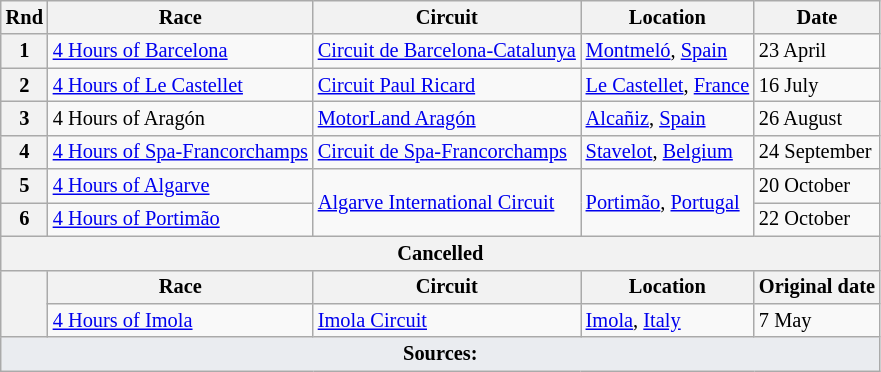<table class="wikitable" style="font-size: 85%;">
<tr>
<th>Rnd</th>
<th>Race</th>
<th>Circuit</th>
<th>Location</th>
<th>Date</th>
</tr>
<tr>
<th>1</th>
<td><a href='#'>4 Hours of Barcelona</a></td>
<td> <a href='#'>Circuit de Barcelona-Catalunya</a></td>
<td><a href='#'>Montmeló</a>, <a href='#'>Spain</a></td>
<td>23 April</td>
</tr>
<tr>
<th>2</th>
<td><a href='#'>4 Hours of Le Castellet</a></td>
<td> <a href='#'>Circuit Paul Ricard</a></td>
<td><a href='#'>Le Castellet</a>, <a href='#'>France</a></td>
<td>16 July</td>
</tr>
<tr>
<th>3</th>
<td>4 Hours of Aragón</td>
<td> <a href='#'>MotorLand Aragón</a></td>
<td><a href='#'>Alcañiz</a>, <a href='#'>Spain</a></td>
<td>26 August</td>
</tr>
<tr>
<th>4</th>
<td><a href='#'>4 Hours of Spa-Francorchamps</a></td>
<td> <a href='#'>Circuit de Spa-Francorchamps</a></td>
<td><a href='#'>Stavelot</a>, <a href='#'>Belgium</a></td>
<td>24 September</td>
</tr>
<tr>
<th>5</th>
<td><a href='#'>4 Hours of Algarve</a></td>
<td rowspan=2> <a href='#'>Algarve International Circuit</a></td>
<td rowspan=2><a href='#'>Portimão</a>, <a href='#'>Portugal</a></td>
<td>20 October</td>
</tr>
<tr>
<th>6</th>
<td><a href='#'>4 Hours of Portimão</a></td>
<td>22 October</td>
</tr>
<tr>
<th colspan=5>Cancelled</th>
</tr>
<tr>
<th rowspan=2></th>
<th>Race</th>
<th>Circuit</th>
<th>Location</th>
<th>Original date</th>
</tr>
<tr>
<td><a href='#'>4 Hours of Imola</a></td>
<td> <a href='#'>Imola Circuit</a></td>
<td><a href='#'>Imola</a>, <a href='#'>Italy</a></td>
<td>7 May</td>
</tr>
<tr class="sortbottom">
<td colspan="5" style="background-color:#EAECF0;text-align:center"><strong>Sources:</strong></td>
</tr>
</table>
